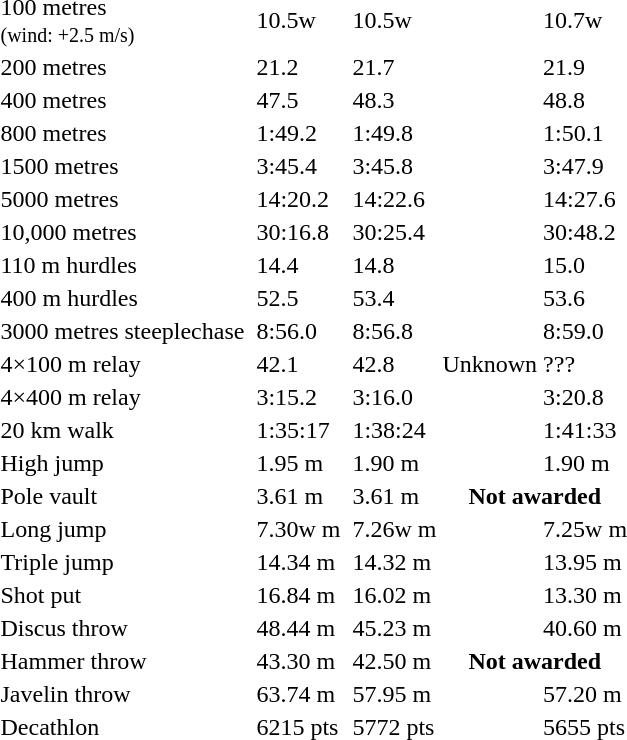<table>
<tr>
<td>100 metres<br><small>(wind: +2.5 m/s)</small></td>
<td></td>
<td>10.5w</td>
<td></td>
<td>10.5w</td>
<td></td>
<td>10.7w</td>
</tr>
<tr>
<td>200 metres</td>
<td></td>
<td>21.2</td>
<td></td>
<td>21.7</td>
<td></td>
<td>21.9</td>
</tr>
<tr>
<td>400 metres</td>
<td></td>
<td>47.5</td>
<td></td>
<td>48.3</td>
<td></td>
<td>48.8</td>
</tr>
<tr>
<td>800 metres</td>
<td></td>
<td>1:49.2</td>
<td></td>
<td>1:49.8</td>
<td></td>
<td>1:50.1</td>
</tr>
<tr>
<td>1500 metres</td>
<td></td>
<td>3:45.4</td>
<td></td>
<td>3:45.8</td>
<td></td>
<td>3:47.9</td>
</tr>
<tr>
<td>5000 metres</td>
<td></td>
<td>14:20.2</td>
<td></td>
<td>14:22.6</td>
<td></td>
<td>14:27.6</td>
</tr>
<tr>
<td>10,000 metres</td>
<td></td>
<td>30:16.8</td>
<td></td>
<td>30:25.4</td>
<td></td>
<td>30:48.2</td>
</tr>
<tr>
<td>110 m hurdles</td>
<td></td>
<td>14.4</td>
<td></td>
<td>14.8</td>
<td></td>
<td>15.0</td>
</tr>
<tr>
<td>400 m hurdles</td>
<td></td>
<td>52.5</td>
<td></td>
<td>53.4</td>
<td></td>
<td>53.6</td>
</tr>
<tr>
<td>3000 metres steeplechase</td>
<td></td>
<td>8:56.0</td>
<td></td>
<td>8:56.8</td>
<td></td>
<td>8:59.0</td>
</tr>
<tr>
<td>4×100 m relay</td>
<td></td>
<td>42.1</td>
<td></td>
<td>42.8</td>
<td>Unknown</td>
<td>???</td>
</tr>
<tr>
<td>4×400 m relay</td>
<td></td>
<td>3:15.2</td>
<td></td>
<td>3:16.0</td>
<td></td>
<td>3:20.8</td>
</tr>
<tr>
<td>20 km walk</td>
<td></td>
<td>1:35:17</td>
<td></td>
<td>1:38:24</td>
<td></td>
<td>1:41:33</td>
</tr>
<tr>
<td>High jump</td>
<td></td>
<td>1.95 m</td>
<td></td>
<td>1.90 m</td>
<td></td>
<td>1.90 m</td>
</tr>
<tr>
<td>Pole vault</td>
<td></td>
<td>3.61 m</td>
<td></td>
<td>3.61 m</td>
<th colspan=2>Not awarded</th>
</tr>
<tr>
<td>Long jump</td>
<td></td>
<td>7.30w m</td>
<td></td>
<td>7.26w m</td>
<td></td>
<td>7.25w m</td>
</tr>
<tr>
<td>Triple jump</td>
<td></td>
<td>14.34 m</td>
<td></td>
<td>14.32 m</td>
<td></td>
<td>13.95 m</td>
</tr>
<tr>
<td>Shot put</td>
<td></td>
<td>16.84 m</td>
<td></td>
<td>16.02 m</td>
<td></td>
<td>13.30 m</td>
</tr>
<tr>
<td>Discus throw</td>
<td></td>
<td>48.44 m</td>
<td></td>
<td>45.23 m</td>
<td></td>
<td>40.60 m</td>
</tr>
<tr>
<td>Hammer throw</td>
<td></td>
<td>43.30 m</td>
<td></td>
<td>42.50 m</td>
<th colspan=2>Not awarded</th>
</tr>
<tr>
<td>Javelin throw</td>
<td></td>
<td>63.74 m</td>
<td></td>
<td>57.95 m</td>
<td></td>
<td>57.20 m</td>
</tr>
<tr>
<td>Decathlon</td>
<td></td>
<td>6215 pts</td>
<td></td>
<td>5772 pts</td>
<td></td>
<td>5655 pts</td>
</tr>
</table>
